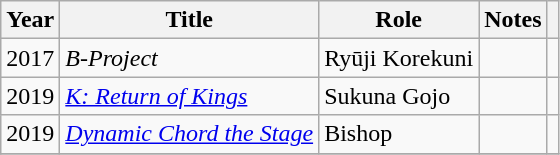<table class="wikitable sortable">
<tr>
<th>Year</th>
<th>Title</th>
<th>Role</th>
<th class="unsortable">Notes</th>
<th class="unsortable"></th>
</tr>
<tr>
<td>2017</td>
<td><em>B-Project</em></td>
<td>Ryūji Korekuni</td>
<td></td>
<td></td>
</tr>
<tr>
<td>2019</td>
<td><em><a href='#'>K: Return of Kings</a></em></td>
<td>Sukuna Gojo</td>
<td></td>
<td></td>
</tr>
<tr>
<td>2019</td>
<td><em><a href='#'>Dynamic Chord the Stage</a></em></td>
<td>Bishop</td>
<td></td>
<td></td>
</tr>
<tr>
</tr>
</table>
